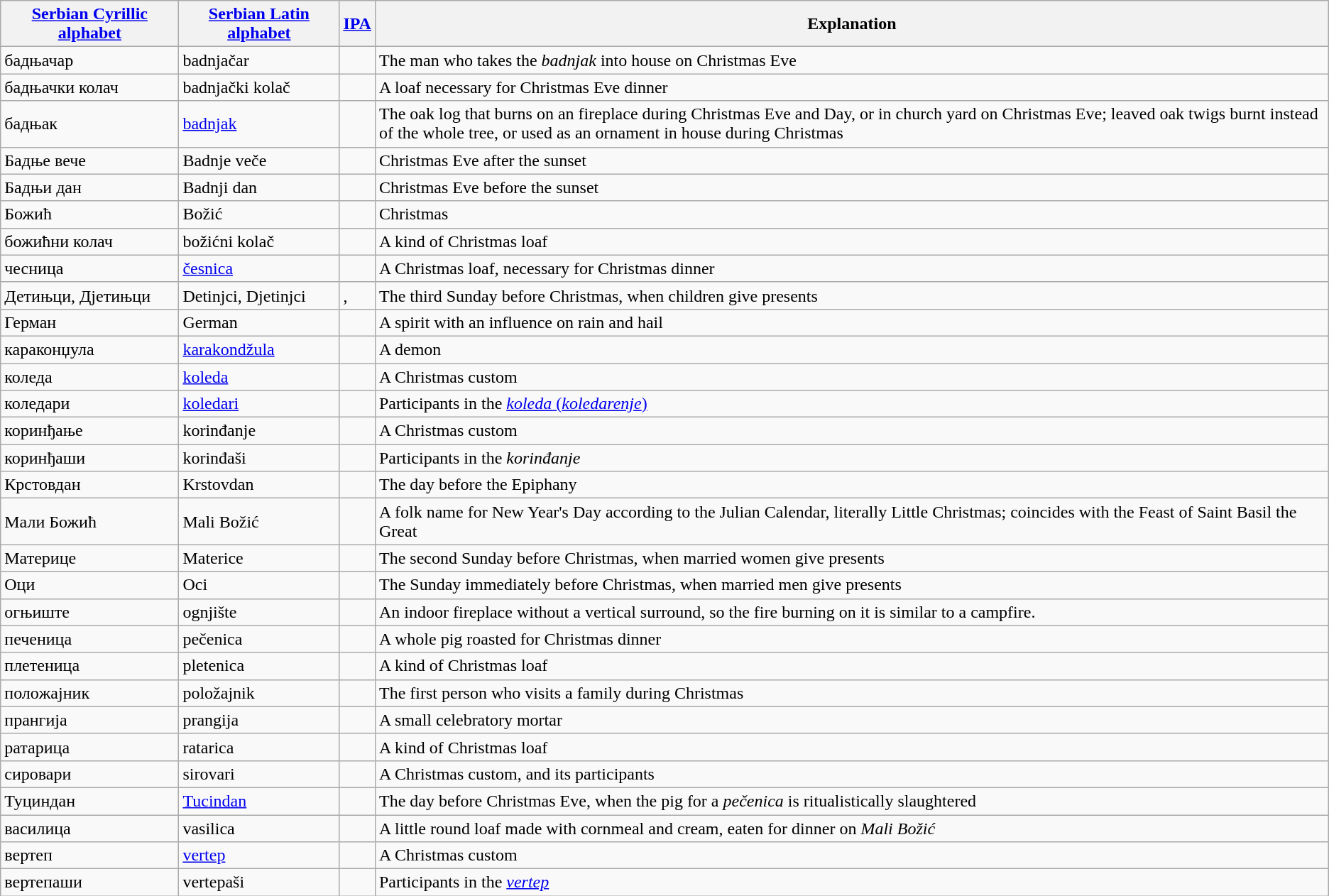<table class="wikitable">
<tr>
<th><a href='#'>Serbian Cyrillic alphabet</a></th>
<th><a href='#'>Serbian Latin alphabet</a></th>
<th><a href='#'>IPA</a></th>
<th>Explanation</th>
</tr>
<tr>
<td>бадњачар</td>
<td>badnjačar</td>
<td></td>
<td>The man who takes the <em>badnjak</em> into house on Christmas Eve</td>
</tr>
<tr>
<td>бадњачки колач</td>
<td>badnjački kolač</td>
<td></td>
<td>A loaf necessary for Christmas Eve dinner</td>
</tr>
<tr>
<td>бадњак</td>
<td><a href='#'>badnjak</a></td>
<td></td>
<td>The oak log that burns on an fireplace during Christmas Eve and Day, or in church yard on Christmas Eve; leaved oak twigs burnt instead of the whole tree, or used as an ornament in house during Christmas</td>
</tr>
<tr>
<td>Бадње вече</td>
<td>Badnje veče</td>
<td></td>
<td>Christmas Eve after the sunset</td>
</tr>
<tr>
<td>Бадњи дан</td>
<td>Badnji dan</td>
<td></td>
<td>Christmas Eve before the sunset</td>
</tr>
<tr>
<td>Божић</td>
<td>Božić</td>
<td></td>
<td>Christmas</td>
</tr>
<tr>
<td>божићни колач</td>
<td>božićni kolač</td>
<td></td>
<td>A kind of Christmas loaf</td>
</tr>
<tr>
<td>чесница</td>
<td><a href='#'>česnica</a></td>
<td></td>
<td>A Christmas loaf, necessary for Christmas dinner</td>
</tr>
<tr>
<td>Детињци, Дјетињци</td>
<td>Detinjci, Djetinjci</td>
<td>, </td>
<td>The third Sunday before Christmas, when children give presents</td>
</tr>
<tr>
<td>Герман</td>
<td>German</td>
<td></td>
<td>A spirit with an influence on rain and hail</td>
</tr>
<tr>
<td>караконџула</td>
<td><a href='#'>karakondžula</a></td>
<td></td>
<td>A demon</td>
</tr>
<tr>
<td>коледа</td>
<td><a href='#'>koleda</a></td>
<td></td>
<td>A Christmas custom</td>
</tr>
<tr>
<td>коледари</td>
<td><a href='#'>koledari</a></td>
<td></td>
<td>Participants in the <a href='#'><em>koleda</em> (<em>koledarenje</em>)</a></td>
</tr>
<tr>
<td>коринђање</td>
<td>korinđanje</td>
<td></td>
<td>A Christmas custom</td>
</tr>
<tr>
<td>коринђаши</td>
<td>korinđaši</td>
<td></td>
<td>Participants in the <em>korinđanje</em></td>
</tr>
<tr>
<td>Крстовдан</td>
<td>Krstovdan</td>
<td></td>
<td>The day before the Epiphany</td>
</tr>
<tr>
<td>Мали Божић</td>
<td>Mali Božić</td>
<td></td>
<td>A folk name for New Year's Day according to the Julian Calendar, literally Little Christmas; coincides with the Feast of Saint Basil the Great</td>
</tr>
<tr>
<td>Материце</td>
<td>Materice</td>
<td></td>
<td>The second Sunday before Christmas, when married women give presents</td>
</tr>
<tr>
<td>Оци</td>
<td>Oci</td>
<td></td>
<td>The Sunday immediately before Christmas, when married men give presents</td>
</tr>
<tr>
<td>огњиште</td>
<td>ognjište</td>
<td></td>
<td>An indoor fireplace without a vertical surround, so the fire burning on it is similar to a campfire.</td>
</tr>
<tr>
<td>печеница</td>
<td>pečenica</td>
<td></td>
<td>A whole pig roasted for Christmas dinner</td>
</tr>
<tr>
<td>плетеница</td>
<td>pletenica</td>
<td></td>
<td>A kind of Christmas loaf</td>
</tr>
<tr>
<td>полoжајник</td>
<td>položajnik</td>
<td></td>
<td>The first person who visits a family during Christmas</td>
</tr>
<tr>
<td>прангија</td>
<td>prangija</td>
<td></td>
<td>A small celebratory mortar</td>
</tr>
<tr>
<td>ратарица</td>
<td>ratarica</td>
<td></td>
<td>A kind of Christmas loaf</td>
</tr>
<tr>
<td>сировари</td>
<td>sirovari</td>
<td></td>
<td>A Christmas custom, and its participants</td>
</tr>
<tr>
<td>Туциндан</td>
<td><a href='#'>Tucindan</a></td>
<td></td>
<td>The day before Christmas Eve, when the pig for a <em>pečenica</em> is ritualistically slaughtered</td>
</tr>
<tr>
<td>василица</td>
<td>vasilica</td>
<td></td>
<td>A little round loaf made with cornmeal and cream, eaten for dinner on <em>Mali Božić</em></td>
</tr>
<tr>
<td>вертеп</td>
<td><a href='#'>vertep</a></td>
<td></td>
<td>A Christmas custom</td>
</tr>
<tr>
<td>вертепаши</td>
<td>vertepaši</td>
<td></td>
<td>Participants in the <em><a href='#'>vertep</a></em></td>
</tr>
</table>
